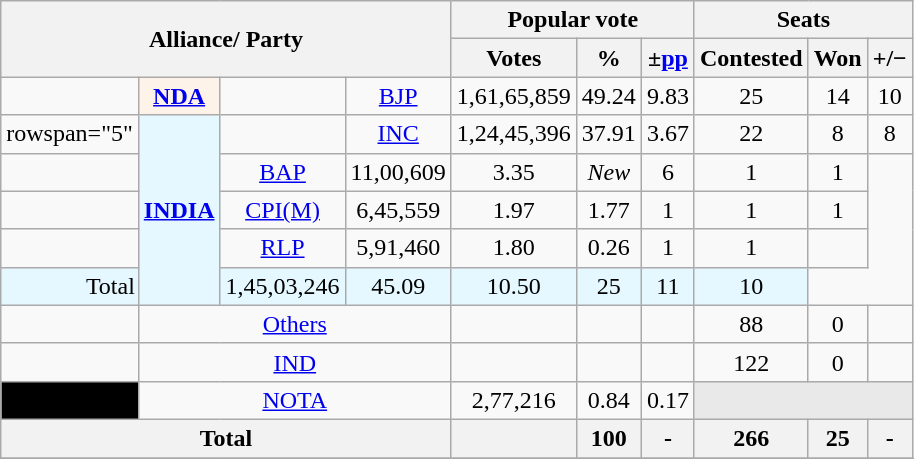<table class="wikitable sortable" style="text-align:center;">
<tr>
<th colspan="4" rowspan="2">Alliance/ Party</th>
<th colspan="3">Popular vote</th>
<th colspan="3">Seats</th>
</tr>
<tr>
<th>Votes</th>
<th>%</th>
<th>±<a href='#'>pp</a></th>
<th>Contested</th>
<th>Won</th>
<th><strong>+/−</strong></th>
</tr>
<tr>
<td></td>
<th style="background:#fef3e8"><a href='#'>NDA</a></th>
<td></td>
<td><a href='#'>BJP</a></td>
<td>1,61,65,859</td>
<td>49.24</td>
<td> 9.83</td>
<td>25</td>
<td>14</td>
<td> 10</td>
</tr>
<tr>
<td>rowspan="5" </td>
<th rowspan="5"style="background:#E5F8FF"><a href='#'>INDIA</a></th>
<td></td>
<td><a href='#'>INC</a></td>
<td>1,24,45,396</td>
<td>37.91</td>
<td> 3.67</td>
<td>22</td>
<td>8</td>
<td> 8</td>
</tr>
<tr>
<td></td>
<td><a href='#'>BAP</a></td>
<td>11,00,609</td>
<td>3.35</td>
<td><em>New</em></td>
<td>6</td>
<td>1</td>
<td> 1</td>
</tr>
<tr>
<td></td>
<td><a href='#'>CPI(M)</a></td>
<td>6,45,559</td>
<td>1.97</td>
<td> 1.77</td>
<td>1</td>
<td>1</td>
<td> 1</td>
</tr>
<tr>
<td></td>
<td><a href='#'>RLP</a></td>
<td>5,91,460</td>
<td>1.80</td>
<td> 0.26</td>
<td>1</td>
<td>1</td>
<td></td>
</tr>
<tr>
<td colspan="2"style="background:#E5F8FF">Total</td>
<td style="background:#E5F8FF">1,45,03,246</td>
<td style="background:#E5F8FF">45.09</td>
<td style="background:#E5F8FF"> 10.50</td>
<td style="background:#E5F8FF">25</td>
<td style="background:#E5F8FF">11</td>
<td style="background:#E5F8FF"> 10</td>
</tr>
<tr>
<td></td>
<td colspan="3"><a href='#'>Others</a></td>
<td></td>
<td></td>
<td></td>
<td>88</td>
<td>0</td>
<td></td>
</tr>
<tr>
<td></td>
<td colspan="3"><a href='#'>IND</a></td>
<td></td>
<td></td>
<td></td>
<td>122</td>
<td>0</td>
<td></td>
</tr>
<tr>
<td bgcolor="Black"></td>
<td colspan="3"><a href='#'>NOTA</a></td>
<td>2,77,216</td>
<td>0.84</td>
<td> 0.17</td>
<th colspan="3" style="background-color:#E9E9E9"></th>
</tr>
<tr>
<th colspan="4">Total</th>
<th></th>
<th>100</th>
<th>-</th>
<th>266</th>
<th>25</th>
<th>-</th>
</tr>
<tr>
</tr>
</table>
